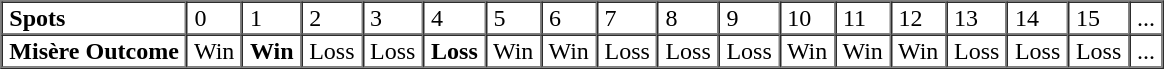<table border="1" cellspacing="0">
<tr>
<td> <strong>Spots</strong></td>
<td> 0</td>
<td> 1</td>
<td> 2</td>
<td> 3</td>
<td> 4</td>
<td> 5</td>
<td> 6</td>
<td> 7</td>
<td> 8</td>
<td> 9</td>
<td> 10</td>
<td> 11</td>
<td> 12</td>
<td> 13</td>
<td> 14</td>
<td> 15</td>
<td> ...</td>
</tr>
<tr>
<td> <strong>Misère Outcome</strong> </td>
<td> Win </td>
<td> <strong>Win</strong> </td>
<td> Loss </td>
<td> Loss </td>
<td> <strong>Loss</strong> </td>
<td> Win </td>
<td> Win </td>
<td> Loss </td>
<td> Loss </td>
<td> Loss </td>
<td> Win </td>
<td> Win </td>
<td> Win </td>
<td> Loss </td>
<td> Loss </td>
<td> Loss </td>
<td> ... </td>
</tr>
</table>
